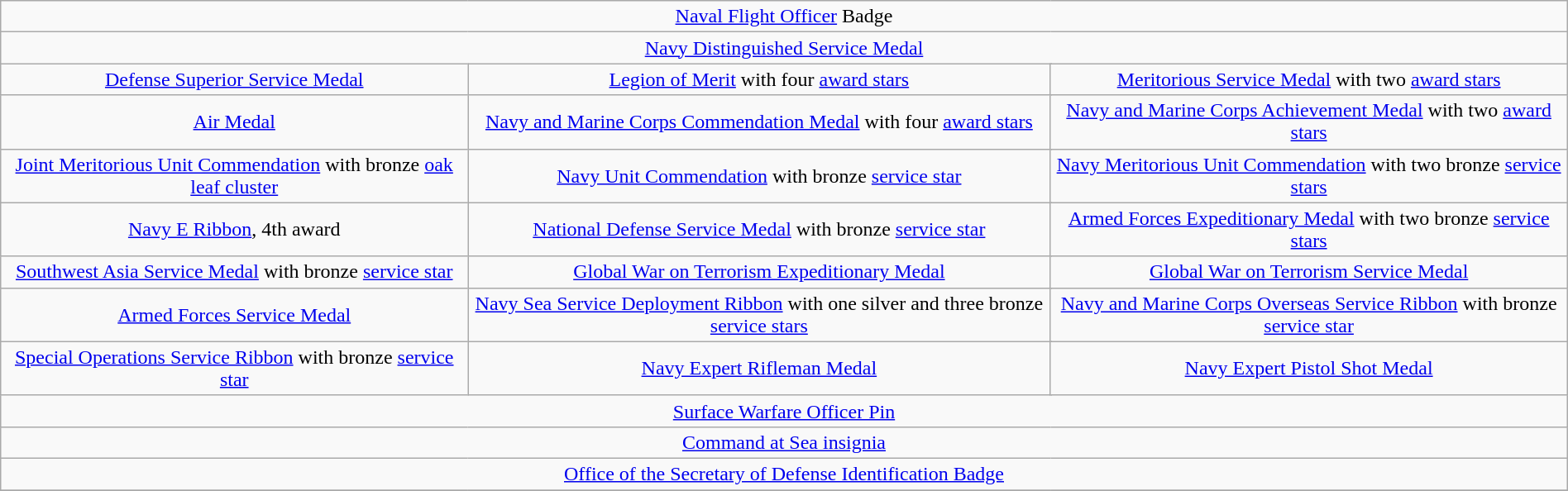<table class="wikitable" style="margin:1em auto; text-align:center;">
<tr>
<td colspan="6"><a href='#'>Naval Flight Officer</a> Badge</td>
</tr>
<tr>
<td colspan="6"><a href='#'>Navy Distinguished Service Medal</a></td>
</tr>
<tr>
<td colspan="2"><a href='#'>Defense Superior Service Medal</a></td>
<td colspan="2"><a href='#'>Legion of Merit</a> with four <a href='#'>award stars</a></td>
<td colspan="2"><a href='#'>Meritorious Service Medal</a> with two <a href='#'>award stars</a></td>
</tr>
<tr>
<td colspan="2"><a href='#'>Air Medal</a></td>
<td colspan="2"><a href='#'>Navy and Marine Corps Commendation Medal</a> with four <a href='#'>award stars</a></td>
<td colspan="2"><a href='#'>Navy and Marine Corps Achievement Medal</a> with two <a href='#'>award stars</a></td>
</tr>
<tr>
<td colspan="2"><a href='#'>Joint Meritorious Unit Commendation</a> with bronze <a href='#'>oak leaf cluster</a></td>
<td colspan="2"><a href='#'>Navy Unit Commendation</a> with bronze <a href='#'>service star</a></td>
<td colspan="2"><a href='#'>Navy Meritorious Unit Commendation</a> with two bronze <a href='#'>service stars</a></td>
</tr>
<tr>
<td colspan="2"><a href='#'>Navy E Ribbon</a>, 4th award</td>
<td colspan="2"><a href='#'>National Defense Service Medal</a> with bronze <a href='#'>service star</a></td>
<td colspan="2"><a href='#'>Armed Forces Expeditionary Medal</a> with two bronze <a href='#'>service stars</a></td>
</tr>
<tr>
<td colspan="2"><a href='#'>Southwest Asia Service Medal</a> with bronze <a href='#'>service star</a></td>
<td colspan="2"><a href='#'>Global War on Terrorism Expeditionary Medal</a></td>
<td colspan="2"><a href='#'>Global War on Terrorism Service Medal</a></td>
</tr>
<tr>
<td colspan="2"><a href='#'>Armed Forces Service Medal</a></td>
<td colspan="2"><a href='#'>Navy Sea Service Deployment Ribbon</a> with one silver and three bronze <a href='#'>service stars</a></td>
<td colspan="2"><a href='#'>Navy and Marine Corps Overseas Service Ribbon</a> with bronze <a href='#'>service star</a></td>
</tr>
<tr>
<td colspan="2"><a href='#'>Special Operations Service Ribbon</a> with bronze <a href='#'>service star</a></td>
<td colspan="2"><a href='#'>Navy Expert Rifleman Medal</a></td>
<td colspan="2"><a href='#'>Navy Expert Pistol Shot Medal</a></td>
</tr>
<tr>
<td colspan="6"><a href='#'>Surface Warfare Officer Pin</a></td>
</tr>
<tr>
<td colspan="6"><a href='#'>Command at Sea insignia</a></td>
</tr>
<tr>
<td colspan="6"><a href='#'>Office of the Secretary of Defense Identification Badge</a></td>
</tr>
<tr>
</tr>
</table>
